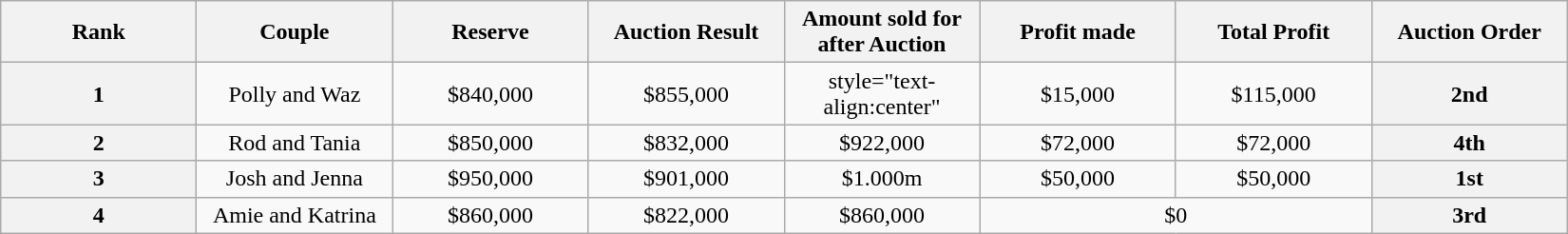<table class="wikitable sortable" style="text-align:center">
<tr>
<th style="width:130px;">Rank</th>
<th style="width:130px;">Couple</th>
<th style="width:130px;">Reserve</th>
<th style="width:130px;">Auction Result</th>
<th style="width:130px;">Amount sold for after Auction</th>
<th style="width:130px;">Profit made</th>
<th style="width:130px;">Total Profit</th>
<th style="width:130px;">Auction Order</th>
</tr>
<tr style="text-align:center">
<th>1</th>
<td style="text-align:center">Polly and Waz</td>
<td style="text-align:center">$840,000</td>
<td style="text-align:center">$855,000</td>
<td>style="text-align:center" </td>
<td style="text-align:center">$15,000</td>
<td>$115,000</td>
<th style="text-align:center">2nd</th>
</tr>
<tr style="text-align:center">
<th>2</th>
<td style="text-align:center">Rod and Tania</td>
<td style="text-align:center">$850,000</td>
<td style="text-align:center">$832,000</td>
<td style="text-align:center">$922,000</td>
<td style="text-align:center">$72,000</td>
<td>$72,000</td>
<th style="text-align:center">4th</th>
</tr>
<tr style="text-align:center">
<th>3</th>
<td style="text-align:center">Josh and Jenna</td>
<td style="text-align:center">$950,000</td>
<td style="text-align:center">$901,000</td>
<td style="text-align:center">$1.000m</td>
<td style="text-align:center">$50,000</td>
<td>$50,000</td>
<th style="text-align:center">1st</th>
</tr>
<tr style="text-align:center">
<th>4</th>
<td style="text-align:center">Amie and Katrina</td>
<td style="text-align:center">$860,000</td>
<td style="text-align:center">$822,000</td>
<td style="text-align:center">$860,000</td>
<td style="text-align:center" colspan="2">$0</td>
<th style="text-align:center">3rd</th>
</tr>
</table>
